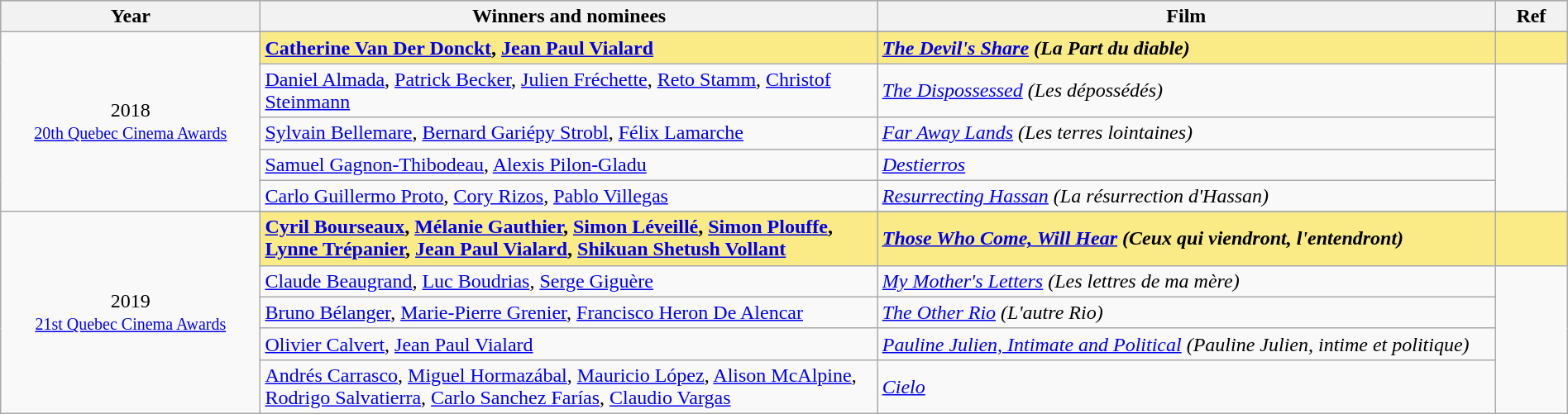<table class="wikitable" style="width:100%;">
<tr style="background:#bebebe;">
<th style="width:8%;">Year</th>
<th style="width:19%;">Winners and nominees</th>
<th style="width:19%;">Film</th>
<th style="width:2%;">Ref</th>
</tr>
<tr>
<td rowspan="6" align="center">2018 <br> <small><a href='#'>20th Quebec Cinema Awards</a></small></td>
</tr>
<tr style="background:#FAEB86">
<td><strong><a href='#'>Catherine Van Der Donckt</a>, <a href='#'>Jean Paul Vialard</a></strong></td>
<td><strong><em><a href='#'>The Devil's Share</a> (La Part du diable)</em></strong></td>
<td></td>
</tr>
<tr>
<td><a href='#'>Daniel Almada</a>, <a href='#'>Patrick Becker</a>, <a href='#'>Julien Fréchette</a>, <a href='#'>Reto Stamm</a>, <a href='#'>Christof Steinmann</a></td>
<td><em><a href='#'>The Dispossessed</a> (Les dépossédés)</em></td>
<td rowspan=4></td>
</tr>
<tr>
<td><a href='#'>Sylvain Bellemare</a>, <a href='#'>Bernard Gariépy Strobl</a>, <a href='#'>Félix Lamarche</a></td>
<td><em><a href='#'>Far Away Lands</a> (Les terres lointaines)</em></td>
</tr>
<tr>
<td><a href='#'>Samuel Gagnon-Thibodeau</a>, <a href='#'>Alexis Pilon-Gladu</a></td>
<td><em><a href='#'>Destierros</a></em></td>
</tr>
<tr>
<td><a href='#'>Carlo Guillermo Proto</a>, <a href='#'>Cory Rizos</a>, <a href='#'>Pablo Villegas</a></td>
<td><em><a href='#'>Resurrecting Hassan</a> (La résurrection d'Hassan)</em></td>
</tr>
<tr>
<td rowspan="6" align="center">2019 <br> <small><a href='#'>21st Quebec Cinema Awards</a></small></td>
</tr>
<tr style="background:#FAEB86">
<td><strong><a href='#'>Cyril Bourseaux</a>, <a href='#'>Mélanie Gauthier</a>, <a href='#'>Simon Léveillé</a>, <a href='#'>Simon Plouffe</a>, <a href='#'>Lynne Trépanier</a>, <a href='#'>Jean Paul Vialard</a>, <a href='#'>Shikuan Shetush Vollant</a></strong></td>
<td><strong><em><a href='#'>Those Who Come, Will Hear</a> (Ceux qui viendront, l'entendront)</em></strong></td>
<td></td>
</tr>
<tr>
<td><a href='#'>Claude Beaugrand</a>, <a href='#'>Luc Boudrias</a>, <a href='#'>Serge Giguère</a></td>
<td><em><a href='#'>My Mother's Letters</a> (Les lettres de ma mère)</em></td>
<td rowspan=4></td>
</tr>
<tr>
<td><a href='#'>Bruno Bélanger</a>, <a href='#'>Marie-Pierre Grenier</a>, <a href='#'>Francisco Heron De Alencar</a></td>
<td><em><a href='#'>The Other Rio</a> (L'autre Rio)</em></td>
</tr>
<tr>
<td><a href='#'>Olivier Calvert</a>, <a href='#'>Jean Paul Vialard</a></td>
<td><em><a href='#'>Pauline Julien, Intimate and Political</a> (Pauline Julien, intime et politique)</em></td>
</tr>
<tr>
<td><a href='#'>Andrés Carrasco</a>, <a href='#'>Miguel Hormazábal</a>, <a href='#'>Mauricio López</a>, <a href='#'>Alison McAlpine</a>, <a href='#'>Rodrigo Salvatierra</a>, <a href='#'>Carlo Sanchez Farías</a>, <a href='#'>Claudio Vargas</a></td>
<td><em><a href='#'>Cielo</a></em></td>
</tr>
</table>
